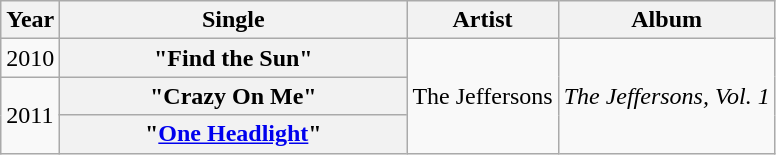<table class="wikitable plainrowheaders">
<tr>
<th>Year</th>
<th style="width:14em;">Single</th>
<th>Artist</th>
<th>Album</th>
</tr>
<tr>
<td>2010</td>
<th scope="row">"Find the Sun"</th>
<td rowspan="3">The Jeffersons</td>
<td rowspan="3"><em>The Jeffersons, Vol. 1</em></td>
</tr>
<tr>
<td rowspan="2">2011</td>
<th scope="row">"Crazy On Me"</th>
</tr>
<tr>
<th scope="row">"<a href='#'>One Headlight</a>"</th>
</tr>
</table>
